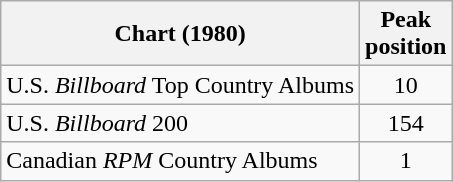<table class="wikitable">
<tr>
<th>Chart (1980)</th>
<th>Peak<br>position</th>
</tr>
<tr>
<td>U.S. <em>Billboard</em> Top Country Albums</td>
<td align="center">10</td>
</tr>
<tr>
<td>U.S. <em>Billboard</em> 200</td>
<td align="center">154</td>
</tr>
<tr>
<td>Canadian <em>RPM</em> Country Albums</td>
<td align="center">1</td>
</tr>
</table>
